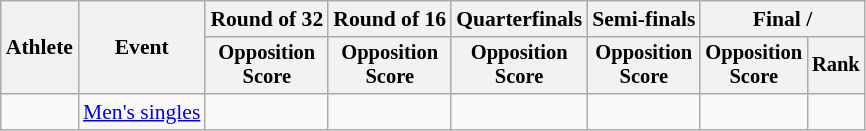<table class="wikitable" style="font-size:90%">
<tr>
<th rowspan=2>Athlete</th>
<th rowspan=2>Event</th>
<th>Round of 32</th>
<th>Round of 16</th>
<th>Quarterfinals</th>
<th>Semi-finals</th>
<th colspan=2>Final / </th>
</tr>
<tr style="font-size:95%">
<th>Opposition<br>Score</th>
<th>Opposition<br>Score</th>
<th>Opposition<br>Score</th>
<th>Opposition<br>Score</th>
<th>Opposition<br>Score</th>
<th>Rank</th>
</tr>
<tr align=center>
<td align=left></td>
<td align=left><a href='#'>Men's singles</a></td>
<td></td>
<td></td>
<td></td>
<td></td>
<td></td>
<td></td>
</tr>
</table>
